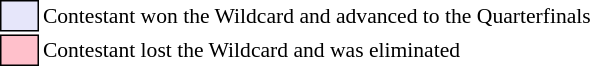<table class="toccolours" style="font-size: 90%; white-space: nowrap;">
<tr>
<td style="background:#E6E6FA; border:1px solid black;">      </td>
<td>Contestant won the Wildcard and advanced to the Quarterfinals</td>
</tr>
<tr>
<td style="background:#FFC0CB; border:1px solid black;">      </td>
<td>Contestant lost the Wildcard and was eliminated</td>
</tr>
<tr>
</tr>
</table>
